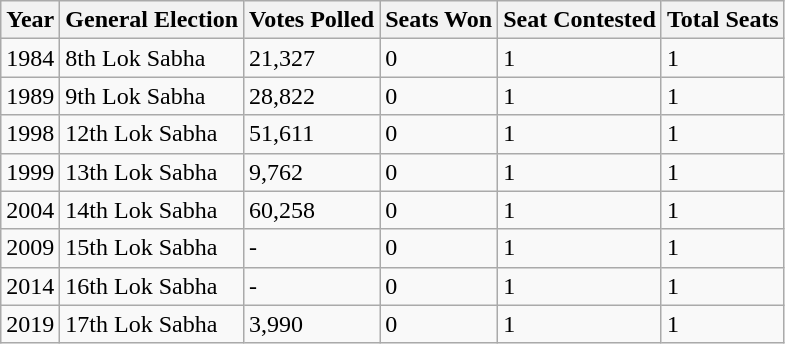<table class="wikitable">
<tr>
<th>Year</th>
<th>General Election</th>
<th>Votes Polled</th>
<th>Seats Won</th>
<th>Seat Contested</th>
<th>Total Seats</th>
</tr>
<tr>
<td>1984</td>
<td>8th Lok Sabha</td>
<td>21,327</td>
<td>0</td>
<td>1</td>
<td>1</td>
</tr>
<tr>
<td>1989</td>
<td>9th Lok Sabha</td>
<td>28,822</td>
<td>0</td>
<td>1</td>
<td>1</td>
</tr>
<tr>
<td>1998</td>
<td>12th Lok Sabha</td>
<td>51,611</td>
<td>0</td>
<td>1</td>
<td>1</td>
</tr>
<tr>
<td>1999</td>
<td>13th Lok Sabha</td>
<td>9,762</td>
<td>0</td>
<td>1</td>
<td>1</td>
</tr>
<tr>
<td>2004</td>
<td>14th Lok Sabha</td>
<td>60,258</td>
<td>0</td>
<td>1</td>
<td>1</td>
</tr>
<tr>
<td>2009</td>
<td>15th Lok Sabha</td>
<td>-</td>
<td>0</td>
<td>1</td>
<td>1</td>
</tr>
<tr>
<td>2014</td>
<td>16th Lok Sabha</td>
<td>-</td>
<td>0</td>
<td>1</td>
<td>1</td>
</tr>
<tr>
<td>2019</td>
<td>17th Lok Sabha</td>
<td>3,990</td>
<td>0</td>
<td>1</td>
<td>1</td>
</tr>
</table>
